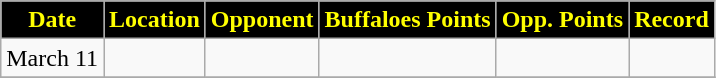<table class="wikitable" style="text-align:center">
<tr>
<th style="background:black;color:yellow;">Date</th>
<th style="background:black;color:yellow;">Location</th>
<th style="background:black;color:yellow;">Opponent</th>
<th style="background:black;color:yellow;">Buffaloes Points</th>
<th style="background:black;color:yellow;">Opp. Points</th>
<th style="background:black;color:yellow;">Record</th>
</tr>
<tr>
<td>March 11</td>
<td></td>
<td></td>
<td></td>
<td></td>
<td></td>
</tr>
<tr>
</tr>
</table>
